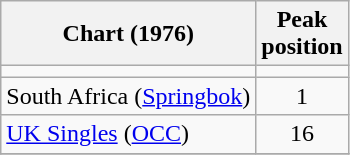<table class="wikitable sortable">
<tr>
<th>Chart (1976)</th>
<th>Peak<br>position</th>
</tr>
<tr>
<td></td>
</tr>
<tr>
<td>South Africa (<a href='#'>Springbok</a>)</td>
<td align="center">1</td>
</tr>
<tr>
<td><a href='#'>UK Singles</a> (<a href='#'>OCC</a>)</td>
<td style="text-align:center;">16</td>
</tr>
<tr>
</tr>
</table>
